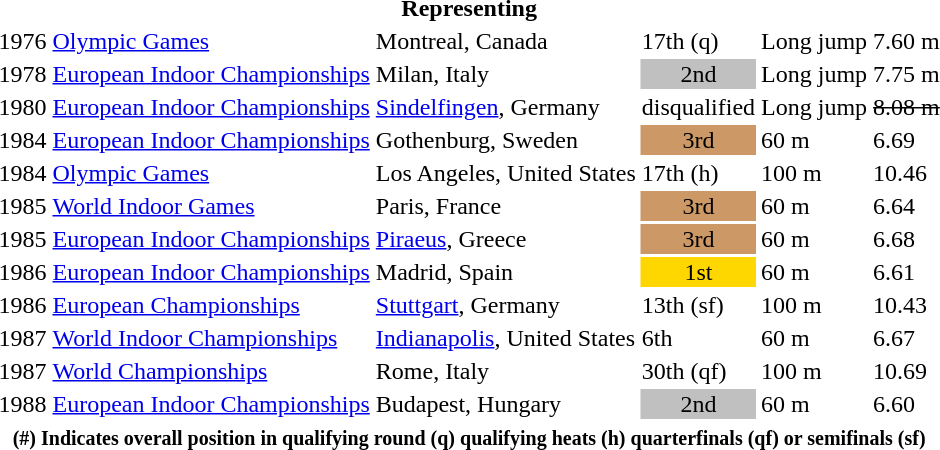<table>
<tr>
<th colspan="6">Representing </th>
</tr>
<tr>
<td>1976</td>
<td><a href='#'>Olympic Games</a></td>
<td>Montreal, Canada</td>
<td>17th (q)</td>
<td>Long jump</td>
<td>7.60 m</td>
</tr>
<tr>
<td>1978</td>
<td><a href='#'>European Indoor Championships</a></td>
<td>Milan, Italy</td>
<td bgcolor="silver" align="center">2nd</td>
<td>Long jump</td>
<td>7.75 m</td>
</tr>
<tr>
<td>1980</td>
<td><a href='#'>European Indoor Championships</a></td>
<td><a href='#'>Sindelfingen</a>, Germany</td>
<td>disqualified</td>
<td>Long jump</td>
<td><s>8.08 m</s></td>
</tr>
<tr>
<td>1984</td>
<td><a href='#'>European Indoor Championships</a></td>
<td>Gothenburg, Sweden</td>
<td bgcolor="cc9966" align="center">3rd</td>
<td>60 m</td>
<td>6.69</td>
</tr>
<tr>
<td>1984</td>
<td><a href='#'>Olympic Games</a></td>
<td>Los Angeles, United States</td>
<td>17th (h)</td>
<td>100 m</td>
<td>10.46</td>
</tr>
<tr>
<td>1985</td>
<td><a href='#'>World Indoor Games</a></td>
<td>Paris, France</td>
<td bgcolor="cc9966" align="center">3rd</td>
<td>60 m</td>
<td>6.64</td>
</tr>
<tr>
<td>1985</td>
<td><a href='#'>European Indoor Championships</a></td>
<td><a href='#'>Piraeus</a>, Greece</td>
<td bgcolor="cc9966" align="center">3rd</td>
<td>60 m</td>
<td>6.68</td>
</tr>
<tr>
<td>1986</td>
<td><a href='#'>European Indoor Championships</a></td>
<td>Madrid, Spain</td>
<td bgcolor="gold" align="center">1st</td>
<td>60 m</td>
<td>6.61</td>
</tr>
<tr>
<td>1986</td>
<td><a href='#'>European Championships</a></td>
<td><a href='#'>Stuttgart</a>, Germany</td>
<td>13th (sf)</td>
<td>100 m</td>
<td>10.43</td>
</tr>
<tr>
<td>1987</td>
<td><a href='#'>World Indoor Championships</a></td>
<td><a href='#'>Indianapolis</a>, United States</td>
<td>6th</td>
<td>60 m</td>
<td>6.67</td>
</tr>
<tr>
<td>1987</td>
<td><a href='#'>World Championships</a></td>
<td>Rome, Italy</td>
<td>30th (qf)</td>
<td>100 m</td>
<td>10.69</td>
</tr>
<tr>
<td>1988</td>
<td><a href='#'>European Indoor Championships</a></td>
<td>Budapest, Hungary</td>
<td bgcolor="silver" align="center">2nd</td>
<td>60 m</td>
<td>6.60</td>
</tr>
<tr>
<th colspan=6><small>(#) Indicates overall position in qualifying round (q) qualifying heats (h) quarterfinals (qf) or semifinals (sf)</small></th>
</tr>
<tr>
</tr>
</table>
